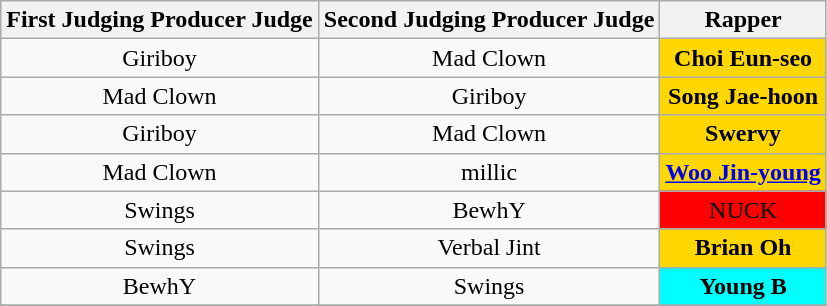<table class="wikitable" style="text-align:center">
<tr>
<th>First Judging Producer Judge</th>
<th>Second Judging Producer Judge</th>
<th>Rapper</th>
</tr>
<tr>
<td>Giriboy</td>
<td>Mad Clown</td>
<td style="background:gold"><strong>Choi Eun-seo</strong></td>
</tr>
<tr>
<td>Mad Clown</td>
<td>Giriboy</td>
<td style="background:gold"><strong>Song Jae-hoon</strong></td>
</tr>
<tr>
<td>Giriboy</td>
<td>Mad Clown</td>
<td style="background:gold"><strong>Swervy</strong></td>
</tr>
<tr>
<td>Mad Clown</td>
<td>millic</td>
<td style="background:gold"><strong><a href='#'>Woo Jin-young</a></strong></td>
</tr>
<tr>
<td>Swings</td>
<td>BewhY</td>
<td style="background:red">NUCK</td>
</tr>
<tr>
<td>Swings</td>
<td>Verbal Jint</td>
<td style="background:gold"><strong>Brian Oh</strong></td>
</tr>
<tr>
<td>BewhY</td>
<td>Swings</td>
<td style="background:cyan"><strong>Young B</strong></td>
</tr>
<tr>
</tr>
</table>
